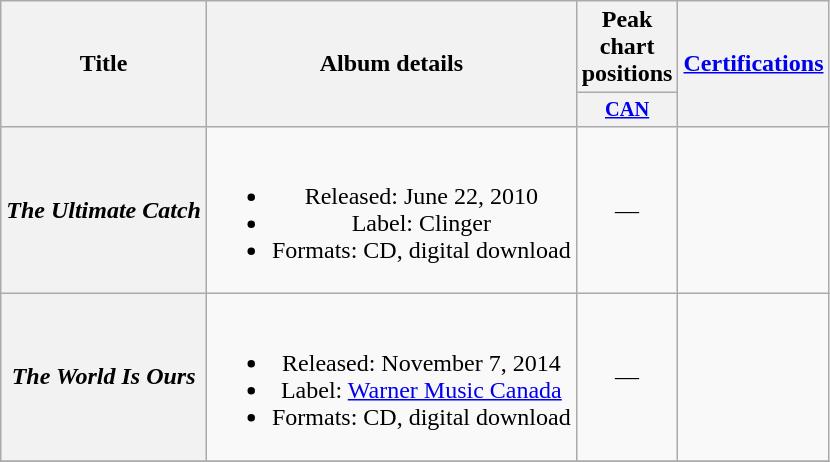<table class="wikitable plainrowheaders" style="text-align:center;">
<tr>
<th scope="col" rowspan=2>Title</th>
<th scope="col" rowspan=2>Album details</th>
<th scope="col" colspan=1>Peak chart positions</th>
<th scope="col" rowspan=2><a href='#'>Certifications</a></th>
</tr>
<tr>
<th scope="col" style="width:3em;font-size:85%;"><a href='#'>CAN</a><br></th>
</tr>
<tr>
<th scope="row"><em>The Ultimate Catch</em></th>
<td><br><ul><li>Released: June 22, 2010</li><li>Label: Clinger</li><li>Formats: CD, digital download</li></ul></td>
<td>—</td>
<td></td>
</tr>
<tr>
<th scope="row"><em>The World Is Ours</em></th>
<td><br><ul><li>Released: November 7, 2014</li><li>Label: <a href='#'>Warner Music Canada</a></li><li>Formats: CD, digital download</li></ul></td>
<td>—</td>
<td></td>
</tr>
<tr>
</tr>
</table>
